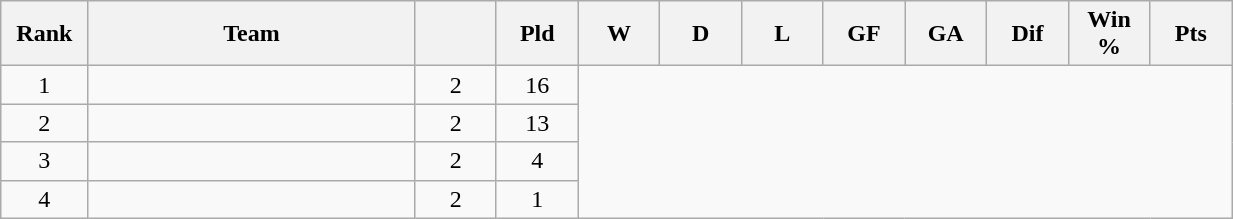<table class="wikitable sortable" width=65% style="text-align:center">
<tr>
<th width=5%>Rank</th>
<th width=20%>Team</th>
<th width=5%></th>
<th width=5%>Pld</th>
<th width=5%>W</th>
<th width=5%>D</th>
<th width=5%>L</th>
<th width=5%>GF</th>
<th width=5%>GA</th>
<th width=5%>Dif</th>
<th width=5%>Win %</th>
<th width=5%>Pts</th>
</tr>
<tr>
<td>1</td>
<td style="text-align:left;"></td>
<td>2<br></td>
<td>16</td>
</tr>
<tr>
<td>2</td>
<td style="text-align:left;"></td>
<td>2<br></td>
<td>13</td>
</tr>
<tr>
<td>3</td>
<td style="text-align:left;"></td>
<td>2<br></td>
<td>4</td>
</tr>
<tr>
<td>4</td>
<td style="text-align:left;"></td>
<td>2<br></td>
<td>1</td>
</tr>
</table>
